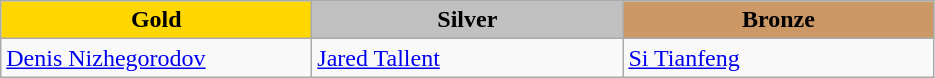<table class="wikitable" style="text-align:left">
<tr align="center">
<td width=200 bgcolor=gold><strong>Gold</strong></td>
<td width=200 bgcolor=silver><strong>Silver</strong></td>
<td width=200 bgcolor=CC9966><strong>Bronze</strong></td>
</tr>
<tr>
<td><a href='#'>Denis Nizhegorodov</a><br><em></em></td>
<td><a href='#'>Jared Tallent</a><br><em></em></td>
<td><a href='#'>Si Tianfeng</a><br><em></em></td>
</tr>
</table>
